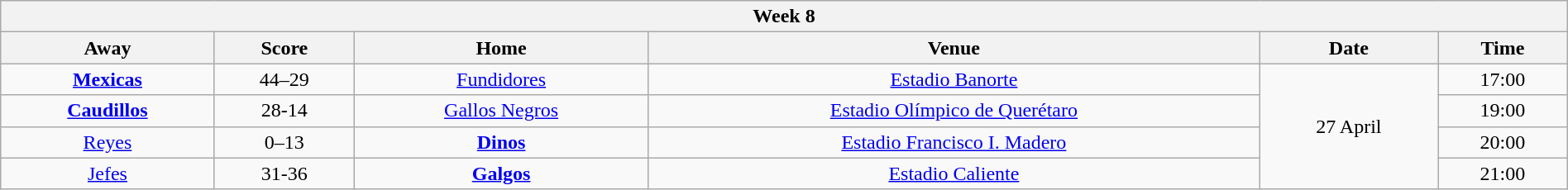<table class="wikitable mw-collapsible mw-collapsed" style="width:100%;">
<tr>
<th colspan="8">Week 8</th>
</tr>
<tr>
<th>Away</th>
<th>Score</th>
<th>Home</th>
<th>Venue</th>
<th>Date</th>
<th>Time</th>
</tr>
<tr align="center">
<td><strong><a href='#'>Mexicas</a></strong></td>
<td>44–29</td>
<td><a href='#'>Fundidores</a></td>
<td><a href='#'>Estadio Banorte</a></td>
<td rowspan=4>27 April</td>
<td>17:00</td>
</tr>
<tr align="center">
<td><strong><a href='#'>Caudillos</a></strong></td>
<td>28-14</td>
<td><a href='#'>Gallos Negros</a></td>
<td><a href='#'>Estadio Olímpico de Querétaro</a></td>
<td>19:00</td>
</tr>
<tr align="center">
<td><a href='#'>Reyes</a></td>
<td>0–13</td>
<td><strong><a href='#'>Dinos</a></strong></td>
<td><a href='#'>Estadio Francisco I. Madero</a></td>
<td>20:00</td>
</tr>
<tr align="center">
<td><a href='#'>Jefes</a></td>
<td>31-36</td>
<td><strong><a href='#'>Galgos</a></strong></td>
<td><a href='#'>Estadio Caliente</a></td>
<td>21:00</td>
</tr>
</table>
